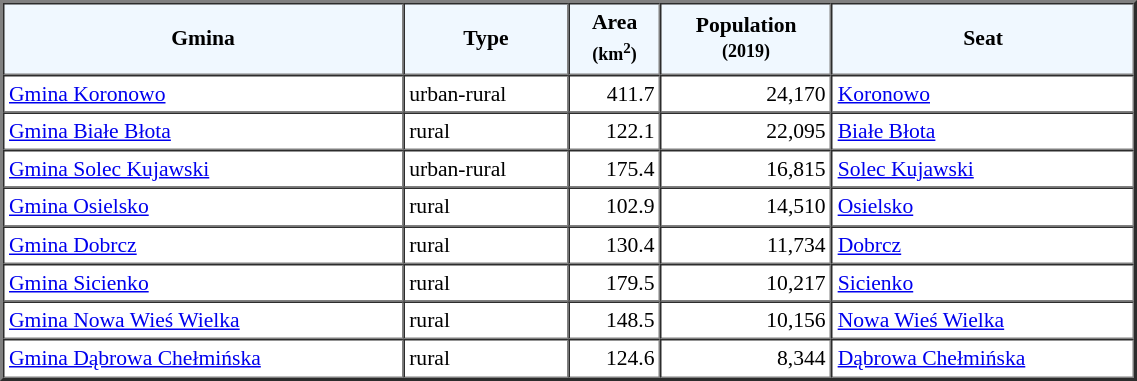<table width="60%" border="2" cellpadding="3" cellspacing="0" style="font-size:90%;line-height:120%;">
<tr bgcolor="F0F8FF">
<td style="text-align:center;"><strong>Gmina</strong></td>
<td style="text-align:center;"><strong>Type</strong></td>
<td style="text-align:center;"><strong>Area<br><small>(km<sup>2</sup>)</small></strong></td>
<td style="text-align:center;"><strong>Population<br><small>(2019)</small></strong></td>
<td style="text-align:center;"><strong>Seat</strong></td>
</tr>
<tr>
<td><a href='#'>Gmina Koronowo</a></td>
<td>urban-rural</td>
<td style="text-align:right;">411.7</td>
<td style="text-align:right;">24,170</td>
<td><a href='#'>Koronowo</a></td>
</tr>
<tr>
<td><a href='#'>Gmina Białe Błota</a></td>
<td>rural</td>
<td style="text-align:right;">122.1</td>
<td style="text-align:right;">22,095</td>
<td><a href='#'>Białe Błota</a></td>
</tr>
<tr>
<td><a href='#'>Gmina Solec Kujawski</a></td>
<td>urban-rural</td>
<td style="text-align:right;">175.4</td>
<td style="text-align:right;">16,815</td>
<td><a href='#'>Solec Kujawski</a></td>
</tr>
<tr>
<td><a href='#'>Gmina Osielsko</a></td>
<td>rural</td>
<td style="text-align:right;">102.9</td>
<td style="text-align:right;">14,510</td>
<td><a href='#'>Osielsko</a></td>
</tr>
<tr>
<td><a href='#'>Gmina Dobrcz</a></td>
<td>rural</td>
<td style="text-align:right;">130.4</td>
<td style="text-align:right;">11,734</td>
<td><a href='#'>Dobrcz</a></td>
</tr>
<tr>
<td><a href='#'>Gmina Sicienko</a></td>
<td>rural</td>
<td style="text-align:right;">179.5</td>
<td style="text-align:right;">10,217</td>
<td><a href='#'>Sicienko</a></td>
</tr>
<tr>
<td><a href='#'>Gmina Nowa Wieś Wielka</a></td>
<td>rural</td>
<td style="text-align:right;">148.5</td>
<td style="text-align:right;">10,156</td>
<td><a href='#'>Nowa Wieś Wielka</a></td>
</tr>
<tr>
<td><a href='#'>Gmina Dąbrowa Chełmińska</a></td>
<td>rural</td>
<td style="text-align:right;">124.6</td>
<td style="text-align:right;">8,344</td>
<td><a href='#'>Dąbrowa Chełmińska</a></td>
</tr>
<tr>
</tr>
</table>
